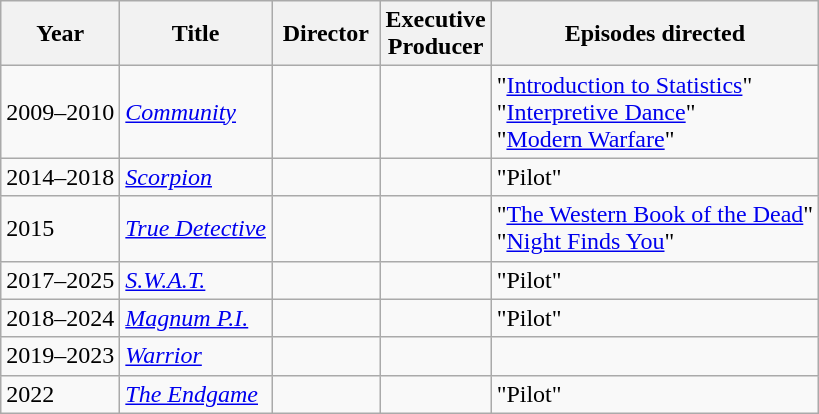<table class="wikitable">
<tr>
<th>Year</th>
<th>Title</th>
<th width="65">Director</th>
<th width="65">Executive<br>Producer</th>
<th>Episodes directed</th>
</tr>
<tr>
<td>2009–2010</td>
<td><em><a href='#'>Community</a></em></td>
<td></td>
<td></td>
<td>"<a href='#'>Introduction to Statistics</a>"<br>"<a href='#'>Interpretive Dance</a>"<br>"<a href='#'>Modern Warfare</a>"</td>
</tr>
<tr>
<td>2014–2018</td>
<td><em><a href='#'>Scorpion</a></em></td>
<td></td>
<td></td>
<td>"Pilot"</td>
</tr>
<tr>
<td>2015</td>
<td><em><a href='#'>True Detective</a></em></td>
<td></td>
<td></td>
<td>"<a href='#'>The Western Book of the Dead</a>"<br>"<a href='#'>Night Finds You</a>"</td>
</tr>
<tr>
<td>2017–2025</td>
<td><em><a href='#'>S.W.A.T.</a></em></td>
<td></td>
<td></td>
<td>"Pilot"</td>
</tr>
<tr>
<td>2018–2024</td>
<td><em><a href='#'>Magnum P.I.</a></em></td>
<td></td>
<td></td>
<td>"Pilot"</td>
</tr>
<tr>
<td>2019–2023</td>
<td><em><a href='#'>Warrior</a></em></td>
<td></td>
<td></td>
<td></td>
</tr>
<tr>
<td>2022</td>
<td><em><a href='#'>The Endgame</a></em></td>
<td></td>
<td></td>
<td>"Pilot"</td>
</tr>
</table>
